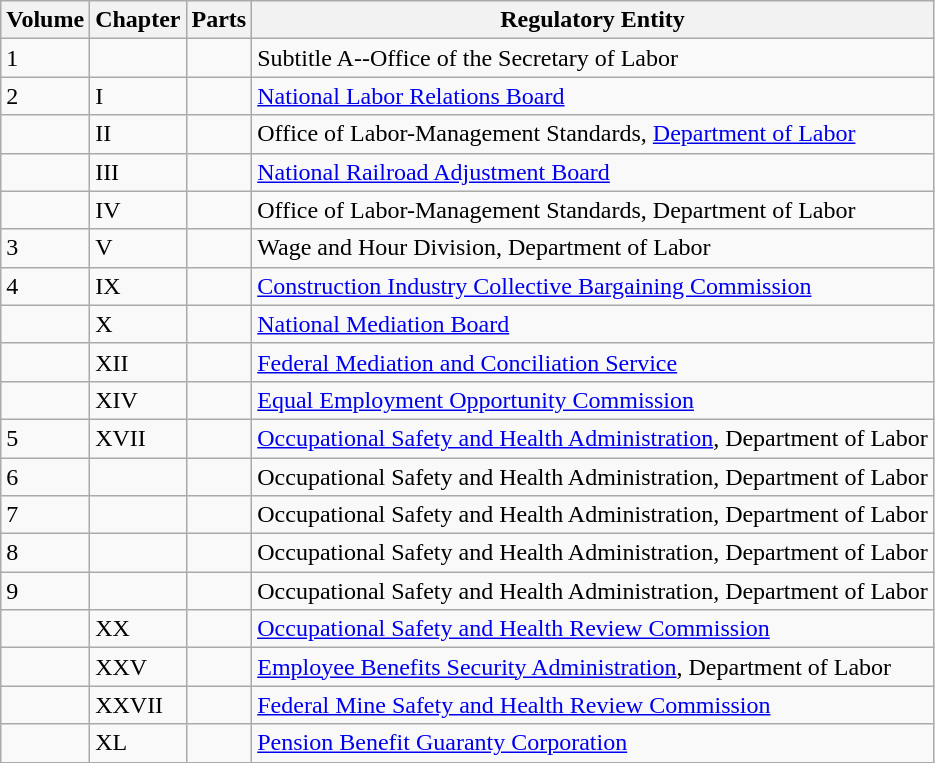<table class="wikitable">
<tr>
<th>Volume</th>
<th>Chapter</th>
<th>Parts</th>
<th>Regulatory Entity</th>
</tr>
<tr>
<td>1</td>
<td></td>
<td></td>
<td>Subtitle A--Office of the Secretary of Labor</td>
</tr>
<tr>
<td>2</td>
<td>I</td>
<td></td>
<td><a href='#'>National Labor Relations Board</a></td>
</tr>
<tr>
<td></td>
<td>II</td>
<td></td>
<td>Office of Labor-Management Standards, <a href='#'>Department of Labor</a></td>
</tr>
<tr>
<td></td>
<td>III</td>
<td></td>
<td><a href='#'>National Railroad Adjustment Board</a></td>
</tr>
<tr>
<td></td>
<td>IV</td>
<td></td>
<td>Office of Labor-Management Standards, Department of Labor</td>
</tr>
<tr>
<td>3</td>
<td>V</td>
<td></td>
<td>Wage and Hour Division, Department of Labor</td>
</tr>
<tr>
<td>4</td>
<td>IX</td>
<td></td>
<td><a href='#'>Construction Industry Collective Bargaining Commission</a></td>
</tr>
<tr>
<td></td>
<td>X</td>
<td></td>
<td><a href='#'>National Mediation Board</a></td>
</tr>
<tr>
<td></td>
<td>XII</td>
<td></td>
<td><a href='#'>Federal Mediation and Conciliation Service</a></td>
</tr>
<tr>
<td></td>
<td>XIV</td>
<td></td>
<td><a href='#'>Equal Employment Opportunity Commission</a></td>
</tr>
<tr>
<td>5</td>
<td>XVII</td>
<td></td>
<td><a href='#'>Occupational Safety and Health Administration</a>, Department of Labor</td>
</tr>
<tr>
<td>6</td>
<td></td>
<td></td>
<td>Occupational Safety and Health Administration, Department of Labor</td>
</tr>
<tr>
<td>7</td>
<td></td>
<td></td>
<td>Occupational Safety and Health Administration, Department of Labor</td>
</tr>
<tr>
<td>8</td>
<td></td>
<td></td>
<td>Occupational Safety and Health Administration, Department of Labor</td>
</tr>
<tr>
<td>9</td>
<td></td>
<td></td>
<td>Occupational Safety and Health Administration, Department of Labor</td>
</tr>
<tr>
<td></td>
<td>XX</td>
<td></td>
<td><a href='#'>Occupational Safety and Health Review Commission</a></td>
</tr>
<tr>
<td></td>
<td>XXV</td>
<td></td>
<td><a href='#'>Employee Benefits Security Administration</a>, Department of Labor</td>
</tr>
<tr>
<td></td>
<td>XXVII</td>
<td></td>
<td><a href='#'>Federal Mine Safety and Health Review Commission</a></td>
</tr>
<tr>
<td></td>
<td>XL</td>
<td></td>
<td><a href='#'>Pension Benefit Guaranty Corporation</a></td>
</tr>
</table>
